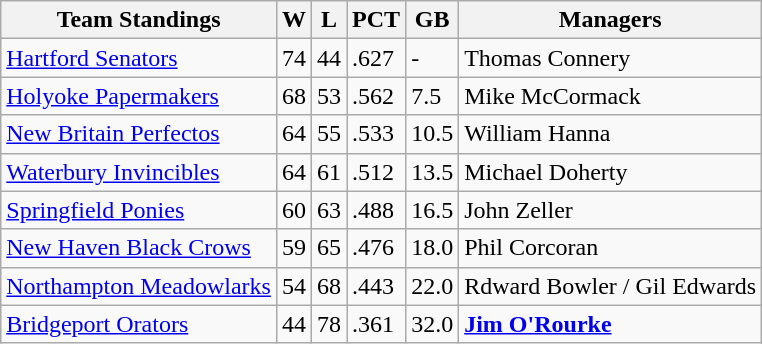<table class="wikitable">
<tr>
<th>Team Standings</th>
<th>W</th>
<th>L</th>
<th>PCT</th>
<th>GB</th>
<th>Managers</th>
</tr>
<tr>
<td><a href='#'>Hartford Senators</a></td>
<td>74</td>
<td>44</td>
<td>.627</td>
<td>-</td>
<td>Thomas Connery</td>
</tr>
<tr>
<td><a href='#'>Holyoke Papermakers</a></td>
<td>68</td>
<td>53</td>
<td>.562</td>
<td>7.5</td>
<td>Mike McCormack</td>
</tr>
<tr>
<td><a href='#'>New Britain Perfectos</a></td>
<td>64</td>
<td>55</td>
<td>.533</td>
<td>10.5</td>
<td>William Hanna</td>
</tr>
<tr>
<td><a href='#'>Waterbury Invincibles</a></td>
<td>64</td>
<td>61</td>
<td>.512</td>
<td>13.5</td>
<td>Michael Doherty</td>
</tr>
<tr>
<td><a href='#'>Springfield Ponies</a></td>
<td>60</td>
<td>63</td>
<td>.488</td>
<td>16.5</td>
<td>John Zeller</td>
</tr>
<tr>
<td><a href='#'>New Haven Black Crows</a></td>
<td>59</td>
<td>65</td>
<td>.476</td>
<td>18.0</td>
<td>Phil Corcoran</td>
</tr>
<tr>
<td><a href='#'>Northampton Meadowlarks</a></td>
<td>54</td>
<td>68</td>
<td>.443</td>
<td>22.0</td>
<td>Rdward Bowler / Gil Edwards</td>
</tr>
<tr>
<td><a href='#'>Bridgeport Orators</a></td>
<td>44</td>
<td>78</td>
<td>.361</td>
<td>32.0</td>
<td><strong><a href='#'>Jim O'Rourke</a></strong></td>
</tr>
</table>
